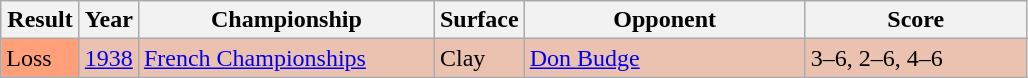<table class="wikitable">
<tr>
<th style="width:45px">Result</th>
<th style="width:30px">Year</th>
<th style="width:190px">Championship</th>
<th style="width:50px">Surface</th>
<th style="width:180px">Opponent</th>
<th style="width:140px" class="unsortable">Score</th>
</tr>
<tr style="background:#ebc2af;">
<td style="background:#ffa07a;">Loss</td>
<td><a href='#'>1938</a></td>
<td><a href='#'>French Championships</a></td>
<td>Clay</td>
<td> <a href='#'>Don Budge</a></td>
<td>3–6, 2–6, 4–6</td>
</tr>
</table>
